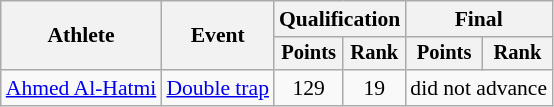<table class="wikitable" style="font-size:90%">
<tr>
<th rowspan=2>Athlete</th>
<th rowspan=2>Event</th>
<th colspan=2>Qualification</th>
<th colspan=2>Final</th>
</tr>
<tr style="font-size:95%">
<th>Points</th>
<th>Rank</th>
<th>Points</th>
<th>Rank</th>
</tr>
<tr align=center>
<td align=left><a href='#'>Ahmed Al-Hatmi</a></td>
<td align=left><a href='#'>Double trap</a></td>
<td>129</td>
<td>19</td>
<td colspan=2>did not advance</td>
</tr>
</table>
